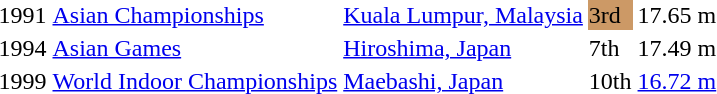<table>
<tr>
<td>1991</td>
<td><a href='#'>Asian Championships</a></td>
<td><a href='#'>Kuala Lumpur, Malaysia</a></td>
<td bgcolor="cc9966">3rd</td>
<td>17.65 m</td>
</tr>
<tr>
<td>1994</td>
<td><a href='#'>Asian Games</a></td>
<td><a href='#'>Hiroshima, Japan</a></td>
<td>7th</td>
<td>17.49 m</td>
</tr>
<tr>
<td>1999</td>
<td><a href='#'>World Indoor Championships</a></td>
<td><a href='#'>Maebashi, Japan</a></td>
<td>10th</td>
<td><a href='#'>16.72 m</a></td>
</tr>
</table>
